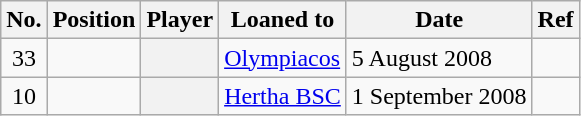<table class="sortable wikitable plainrowheaders" style="text-align:center; text-align:left">
<tr>
<th scope="col">No.</th>
<th scope="col">Position</th>
<th scope="col">Player</th>
<th scope="col">Loaned to</th>
<th scope="col">Date</th>
<th scope="col" class=unsortable>Ref</th>
</tr>
<tr>
<td align=center>33</td>
<td align=center></td>
<th scope=row></th>
<td><a href='#'>Olympiacos</a></td>
<td>5 August 2008</td>
<td align=center></td>
</tr>
<tr>
<td align=center>10</td>
<td align=center></td>
<th scope=row></th>
<td><a href='#'>Hertha BSC</a></td>
<td>1 September 2008</td>
<td align=center></td>
</tr>
</table>
